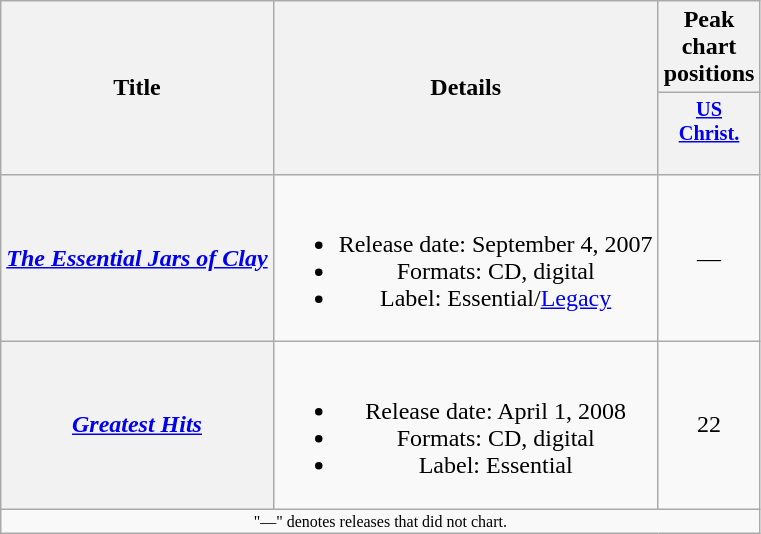<table class="wikitable plainrowheaders" style="text-align:center;">
<tr>
<th scope="col" rowspan="2">Title</th>
<th scope="col" rowspan="2">Details</th>
<th scope="col" colspan="1">Peak chart positions</th>
</tr>
<tr>
<th scope="col" style="width:2.3em;font-size:85%;"><a href='#'>US<br>Christ.</a><br><br></th>
</tr>
<tr>
<th scope="row"><em><a href='#'>The Essential Jars of Clay</a></em></th>
<td><br><ul><li>Release date: September 4, 2007</li><li>Formats: CD, digital</li><li>Label: Essential/<a href='#'>Legacy</a></li></ul></td>
<td>—</td>
</tr>
<tr>
<th scope="row"><em><a href='#'>Greatest Hits</a></em></th>
<td><br><ul><li>Release date: April 1, 2008</li><li>Formats: CD, digital</li><li>Label: Essential</li></ul></td>
<td>22</td>
</tr>
<tr>
<td align="center" colspan="30" style="font-size: 8pt">"—" denotes releases that did not chart.</td>
</tr>
</table>
